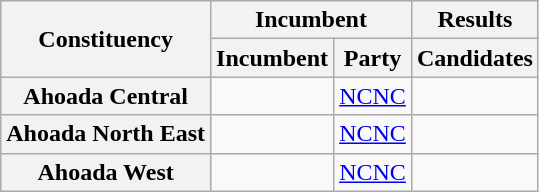<table class="wikitable sortable">
<tr>
<th rowspan="2">Constituency</th>
<th colspan="2">Incumbent</th>
<th>Results</th>
</tr>
<tr valign="bottom">
<th>Incumbent</th>
<th>Party</th>
<th>Candidates</th>
</tr>
<tr>
<th>Ahoada Central</th>
<td></td>
<td><a href='#'>NCNC</a></td>
<td nowrap=""></td>
</tr>
<tr>
<th>Ahoada North East</th>
<td></td>
<td><a href='#'>NCNC</a></td>
<td nowrap=""></td>
</tr>
<tr>
<th>Ahoada West</th>
<td></td>
<td><a href='#'>NCNC</a></td>
<td nowrap=""></td>
</tr>
</table>
